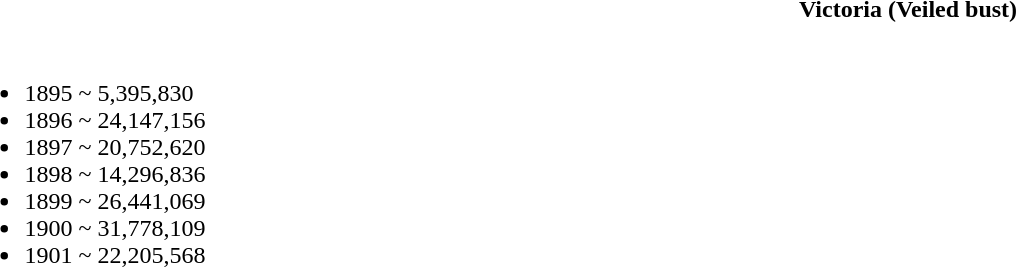<table class="toccolours collapsible" style="width:100%; background:inherit">
<tr>
<th>Victoria (Veiled bust)</th>
</tr>
<tr>
<td><br><ul><li>1895 ~ 5,395,830</li><li>1896 ~ 24,147,156</li><li>1897 ~ 20,752,620</li><li>1898 ~ 14,296,836</li><li>1899 ~ 26,441,069</li><li>1900 ~ 31,778,109</li><li>1901 ~ 22,205,568</li></ul></td>
</tr>
</table>
